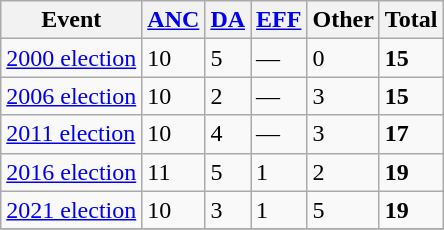<table class="wikitable">
<tr>
<th>Event</th>
<th><a href='#'>ANC</a></th>
<th><a href='#'>DA</a></th>
<th><a href='#'>EFF</a></th>
<th>Other</th>
<th>Total</th>
</tr>
<tr>
<td><a href='#'>2000 election</a></td>
<td>10</td>
<td>5</td>
<td>—</td>
<td>0</td>
<td><strong>15</strong></td>
</tr>
<tr>
<td><a href='#'>2006 election</a></td>
<td>10</td>
<td>2</td>
<td>—</td>
<td>3</td>
<td><strong>15</strong></td>
</tr>
<tr>
<td><a href='#'>2011 election</a></td>
<td>10</td>
<td>4</td>
<td>—</td>
<td>3</td>
<td><strong>17</strong></td>
</tr>
<tr>
<td><a href='#'>2016 election</a></td>
<td>11</td>
<td>5</td>
<td>1</td>
<td>2</td>
<td><strong>19</strong></td>
</tr>
<tr>
<td><a href='#'>2021 election</a></td>
<td>10</td>
<td>3</td>
<td>1</td>
<td>5</td>
<td><strong>19</strong></td>
</tr>
<tr>
</tr>
</table>
